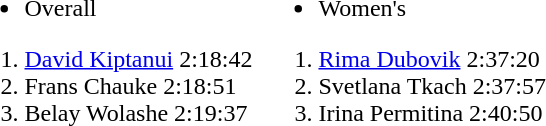<table>
<tr>
<td valign=top><br><ul><li>Overall</li></ul><ol><li> <a href='#'>David Kiptanui</a> 2:18:42</li><li> Frans Chauke 2:18:51</li><li> Belay Wolashe 2:19:37</li></ol></td>
<td valign=top><br><ul><li>Women's</li></ul><ol><li> <a href='#'>Rima Dubovik</a> 2:37:20</li><li> Svetlana Tkach 2:37:57</li><li> Irina Permitina 2:40:50</li></ol></td>
</tr>
</table>
